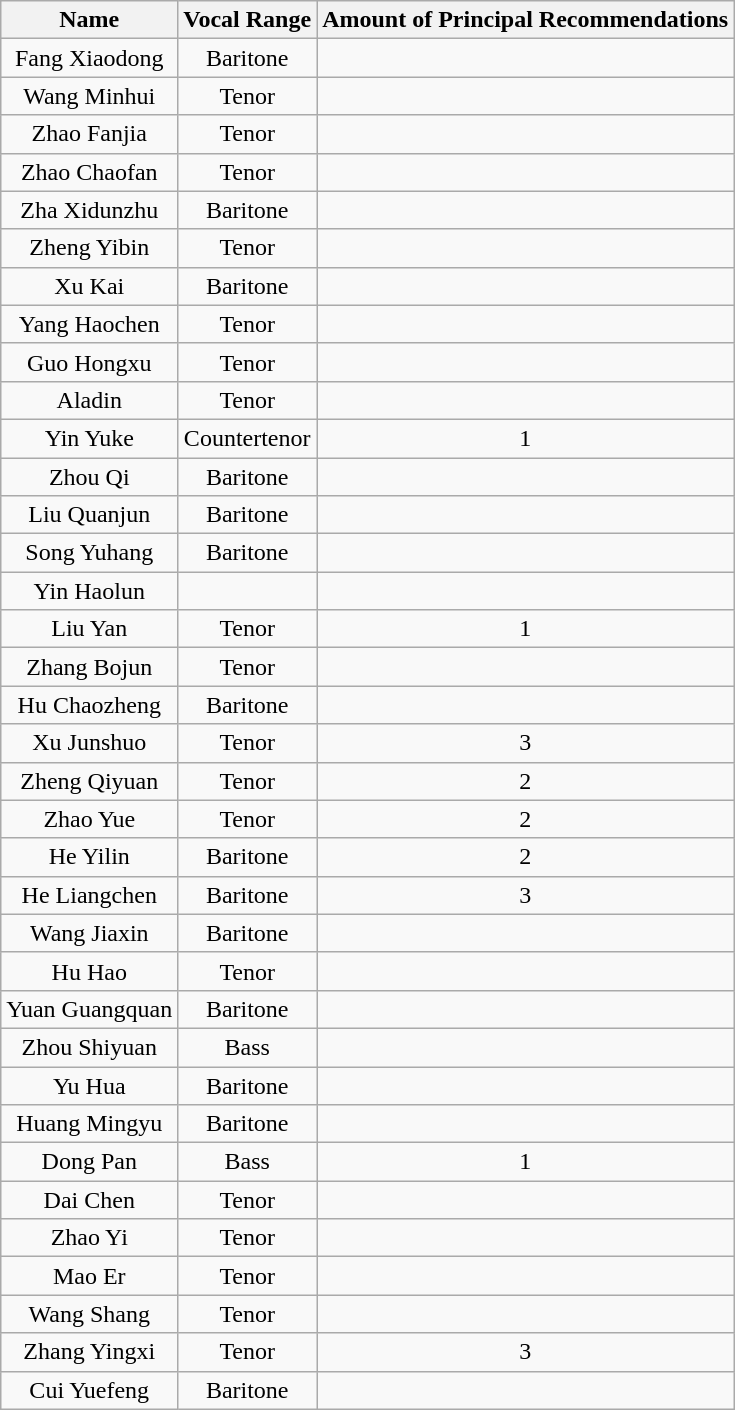<table class="wikitable sortable mw-collapsible mw-collapsed" style="text-align:center">
<tr>
<th>Name</th>
<th>Vocal Range</th>
<th>Amount of Principal Recommendations</th>
</tr>
<tr>
<td>Fang Xiaodong</td>
<td>Baritone</td>
<td></td>
</tr>
<tr>
<td>Wang Minhui</td>
<td>Tenor</td>
<td></td>
</tr>
<tr>
<td>Zhao Fanjia</td>
<td>Tenor</td>
<td></td>
</tr>
<tr>
<td>Zhao Chaofan</td>
<td>Tenor</td>
<td></td>
</tr>
<tr>
<td>Zha Xidunzhu</td>
<td>Baritone</td>
<td></td>
</tr>
<tr>
<td>Zheng Yibin</td>
<td>Tenor</td>
<td></td>
</tr>
<tr>
<td>Xu Kai</td>
<td>Baritone</td>
<td></td>
</tr>
<tr>
<td>Yang Haochen</td>
<td>Tenor</td>
<td></td>
</tr>
<tr>
<td>Guo Hongxu</td>
<td>Tenor</td>
<td></td>
</tr>
<tr>
<td>Aladin</td>
<td>Tenor</td>
<td></td>
</tr>
<tr>
<td>Yin Yuke</td>
<td>Countertenor</td>
<td>1</td>
</tr>
<tr>
<td>Zhou Qi</td>
<td>Baritone</td>
<td></td>
</tr>
<tr>
<td>Liu Quanjun</td>
<td>Baritone</td>
<td></td>
</tr>
<tr>
<td>Song Yuhang</td>
<td>Baritone</td>
<td></td>
</tr>
<tr>
<td>Yin Haolun</td>
<td></td>
<td></td>
</tr>
<tr>
<td>Liu Yan</td>
<td>Tenor</td>
<td>1</td>
</tr>
<tr>
<td>Zhang Bojun</td>
<td>Tenor</td>
<td></td>
</tr>
<tr>
<td>Hu Chaozheng</td>
<td>Baritone</td>
<td></td>
</tr>
<tr>
<td>Xu Junshuo</td>
<td>Tenor</td>
<td>3</td>
</tr>
<tr>
<td>Zheng Qiyuan</td>
<td>Tenor</td>
<td>2</td>
</tr>
<tr>
<td>Zhao Yue</td>
<td>Tenor</td>
<td>2</td>
</tr>
<tr>
<td>He Yilin</td>
<td>Baritone</td>
<td>2</td>
</tr>
<tr>
<td>He Liangchen</td>
<td>Baritone</td>
<td>3</td>
</tr>
<tr>
<td>Wang Jiaxin</td>
<td>Baritone</td>
<td></td>
</tr>
<tr>
<td>Hu Hao</td>
<td>Tenor</td>
<td></td>
</tr>
<tr>
<td>Yuan Guangquan</td>
<td>Baritone</td>
<td></td>
</tr>
<tr>
<td>Zhou Shiyuan</td>
<td>Bass</td>
<td></td>
</tr>
<tr>
<td>Yu Hua</td>
<td>Baritone</td>
<td></td>
</tr>
<tr>
<td>Huang Mingyu</td>
<td>Baritone</td>
<td></td>
</tr>
<tr>
<td>Dong Pan</td>
<td>Bass</td>
<td>1</td>
</tr>
<tr>
<td>Dai Chen</td>
<td>Tenor</td>
<td></td>
</tr>
<tr>
<td>Zhao Yi</td>
<td>Tenor</td>
<td></td>
</tr>
<tr>
<td>Mao Er</td>
<td>Tenor</td>
<td></td>
</tr>
<tr>
<td>Wang Shang</td>
<td>Tenor</td>
<td></td>
</tr>
<tr>
<td>Zhang Yingxi</td>
<td>Tenor</td>
<td>3</td>
</tr>
<tr>
<td>Cui Yuefeng</td>
<td>Baritone</td>
<td></td>
</tr>
</table>
